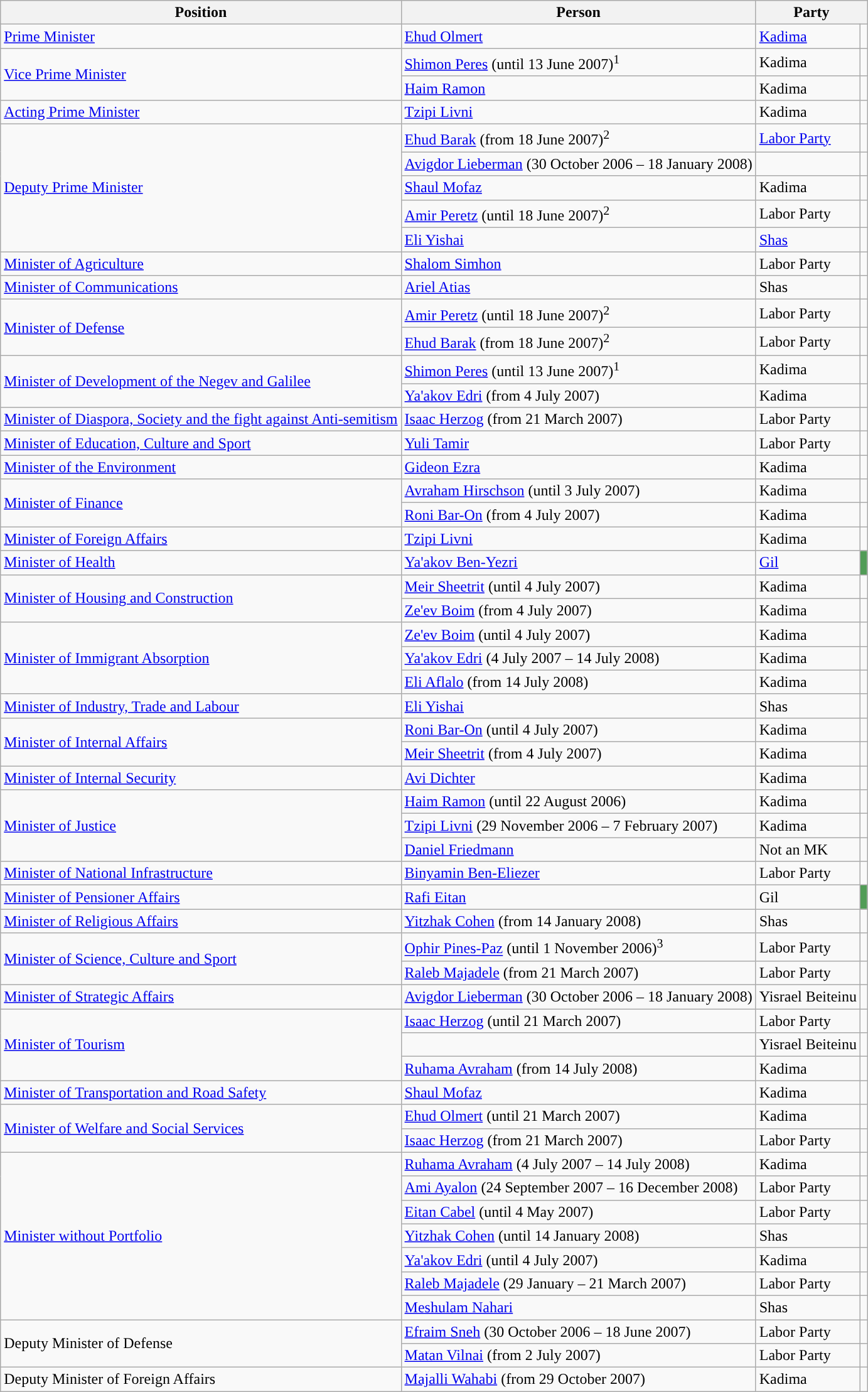<table class=wikitable style="text-align:left">
<tr>
<th>Position</th>
<th>Person</th>
<th colspan=2>Party</th>
</tr>
<tr>
<td><a href='#'>Prime Minister</a></td>
<td><a href='#'>Ehud Olmert</a></td>
<td><a href='#'>Kadima</a></td>
<td style="background:"></td>
</tr>
<tr>
<td rowspan=2><a href='#'>Vice Prime Minister</a></td>
<td><a href='#'>Shimon Peres</a> (until 13 June 2007)<sup>1</sup></td>
<td>Kadima</td>
<td style="background:"></td>
</tr>
<tr>
<td><a href='#'>Haim Ramon</a></td>
<td>Kadima</td>
<td style="background:"></td>
</tr>
<tr>
<td><a href='#'>Acting Prime Minister</a></td>
<td><a href='#'>Tzipi Livni</a></td>
<td>Kadima</td>
<td style="background:"></td>
</tr>
<tr>
<td rowspan=5><a href='#'>Deputy Prime Minister</a></td>
<td><a href='#'>Ehud Barak</a> (from 18 June 2007)<sup>2</sup></td>
<td><a href='#'>Labor Party</a></td>
<td style="background:"></td>
</tr>
<tr>
<td><a href='#'>Avigdor Lieberman</a> (30 October 2006 – 18 January 2008)</td>
<td></td>
<td style="background:"></td>
</tr>
<tr>
<td><a href='#'>Shaul Mofaz</a></td>
<td>Kadima</td>
<td style="background:"></td>
</tr>
<tr>
<td><a href='#'>Amir Peretz</a> (until 18 June 2007)<sup>2</sup></td>
<td>Labor Party</td>
<td style="background:"></td>
</tr>
<tr>
<td><a href='#'>Eli Yishai</a></td>
<td><a href='#'>Shas</a></td>
<td style="background:"></td>
</tr>
<tr>
<td><a href='#'>Minister of Agriculture</a></td>
<td><a href='#'>Shalom Simhon</a></td>
<td>Labor Party</td>
<td style="background:"></td>
</tr>
<tr>
<td><a href='#'>Minister of Communications</a></td>
<td><a href='#'>Ariel Atias</a></td>
<td>Shas</td>
<td style="background:"></td>
</tr>
<tr>
<td rowspan=2><a href='#'>Minister of Defense</a></td>
<td><a href='#'>Amir Peretz</a> (until 18 June 2007)<sup>2</sup></td>
<td>Labor Party</td>
<td style="background:"></td>
</tr>
<tr>
<td><a href='#'>Ehud Barak</a> (from 18 June 2007)<sup>2</sup></td>
<td>Labor Party</td>
<td style="background:"></td>
</tr>
<tr>
<td rowspan=2><a href='#'>Minister of Development of the Negev and Galilee</a></td>
<td><a href='#'>Shimon Peres</a> (until 13 June 2007)<sup>1</sup></td>
<td>Kadima</td>
<td style="background:"></td>
</tr>
<tr>
<td><a href='#'>Ya'akov Edri</a> (from 4 July 2007)</td>
<td>Kadima</td>
<td style="background:"></td>
</tr>
<tr>
<td><a href='#'>Minister of Diaspora, Society and the fight against Anti-semitism</a></td>
<td><a href='#'>Isaac Herzog</a> (from 21 March 2007)</td>
<td>Labor Party</td>
<td style="background:"></td>
</tr>
<tr>
<td><a href='#'>Minister of Education, Culture and Sport</a></td>
<td><a href='#'>Yuli Tamir</a></td>
<td>Labor Party</td>
<td style="background:"></td>
</tr>
<tr>
<td><a href='#'>Minister of the Environment</a></td>
<td><a href='#'>Gideon Ezra</a></td>
<td>Kadima</td>
<td style="background:"></td>
</tr>
<tr>
<td rowspan=2><a href='#'>Minister of Finance</a></td>
<td><a href='#'>Avraham Hirschson</a> (until 3 July 2007)</td>
<td>Kadima</td>
<td style="background:"></td>
</tr>
<tr>
<td><a href='#'>Roni Bar-On</a> (from 4 July 2007)</td>
<td>Kadima</td>
<td style="background:"></td>
</tr>
<tr>
<td><a href='#'>Minister of Foreign Affairs</a></td>
<td><a href='#'>Tzipi Livni</a></td>
<td>Kadima</td>
<td style="background:"></td>
</tr>
<tr>
<td><a href='#'>Minister of Health</a></td>
<td><a href='#'>Ya'akov Ben-Yezri</a></td>
<td><a href='#'>Gil</a></td>
<td style="background:#519C57"></td>
</tr>
<tr>
<td rowspan=2><a href='#'>Minister of Housing and Construction</a></td>
<td><a href='#'>Meir Sheetrit</a> (until 4 July 2007)</td>
<td>Kadima</td>
<td style="background:"></td>
</tr>
<tr>
<td><a href='#'>Ze'ev Boim</a> (from 4 July 2007)</td>
<td>Kadima</td>
<td style="background:"></td>
</tr>
<tr>
<td rowspan=3><a href='#'>Minister of Immigrant Absorption</a></td>
<td><a href='#'>Ze'ev Boim</a> (until 4 July 2007)</td>
<td>Kadima</td>
<td style="background:"></td>
</tr>
<tr>
<td><a href='#'>Ya'akov Edri</a> (4 July 2007 – 14 July 2008)</td>
<td>Kadima</td>
<td style="background:"></td>
</tr>
<tr>
<td><a href='#'>Eli Aflalo</a> (from 14 July 2008)</td>
<td>Kadima</td>
<td style="background:"></td>
</tr>
<tr>
<td><a href='#'>Minister of Industry, Trade and Labour</a></td>
<td><a href='#'>Eli Yishai</a></td>
<td>Shas</td>
<td style="background:"></td>
</tr>
<tr>
<td rowspan=2><a href='#'>Minister of Internal Affairs</a></td>
<td><a href='#'>Roni Bar-On</a> (until 4 July 2007)</td>
<td>Kadima</td>
<td style="background:"></td>
</tr>
<tr>
<td><a href='#'>Meir Sheetrit</a> (from 4 July 2007)</td>
<td>Kadima</td>
<td style="background:"></td>
</tr>
<tr>
<td><a href='#'>Minister of Internal Security</a></td>
<td><a href='#'>Avi Dichter</a></td>
<td>Kadima</td>
<td style="background:"></td>
</tr>
<tr>
<td rowspan=3><a href='#'>Minister of Justice</a></td>
<td><a href='#'>Haim Ramon</a> (until 22 August 2006)</td>
<td>Kadima</td>
<td style="background:"></td>
</tr>
<tr>
<td><a href='#'>Tzipi Livni</a> (29 November 2006 – 7 February 2007)</td>
<td>Kadima</td>
<td style="background:"></td>
</tr>
<tr>
<td><a href='#'>Daniel Friedmann</a></td>
<td>Not an MK</td>
<td style="background:"></td>
</tr>
<tr>
<td><a href='#'>Minister of National Infrastructure</a></td>
<td><a href='#'>Binyamin Ben-Eliezer</a></td>
<td>Labor Party</td>
<td style="background:"></td>
</tr>
<tr>
<td><a href='#'>Minister of Pensioner Affairs</a></td>
<td><a href='#'>Rafi Eitan</a></td>
<td>Gil</td>
<td style="background:#519C57"></td>
</tr>
<tr>
<td><a href='#'>Minister of Religious Affairs</a></td>
<td><a href='#'>Yitzhak Cohen</a> (from 14 January 2008)</td>
<td>Shas</td>
<td style="background:"></td>
</tr>
<tr>
<td rowspan=2><a href='#'>Minister of Science, Culture and Sport</a></td>
<td><a href='#'>Ophir Pines-Paz</a> (until 1 November 2006)<sup>3</sup></td>
<td>Labor Party</td>
<td style="background:"></td>
</tr>
<tr>
<td><a href='#'>Raleb Majadele</a> (from 21 March 2007)</td>
<td>Labor Party</td>
<td style="background:"></td>
</tr>
<tr>
<td><a href='#'>Minister of Strategic Affairs</a></td>
<td><a href='#'>Avigdor Lieberman</a> (30 October 2006 – 18 January 2008)</td>
<td>Yisrael Beiteinu</td>
<td style="background:"></td>
</tr>
<tr>
<td rowspan=3><a href='#'>Minister of Tourism</a></td>
<td><a href='#'>Isaac Herzog</a> (until 21 March 2007)</td>
<td>Labor Party</td>
<td style="background:"></td>
</tr>
<tr>
<td></td>
<td>Yisrael Beiteinu</td>
<td style="background:"></td>
</tr>
<tr>
<td><a href='#'>Ruhama Avraham</a> (from 14 July 2008)</td>
<td>Kadima</td>
<td style="background:"></td>
</tr>
<tr>
<td><a href='#'>Minister of Transportation and Road Safety</a></td>
<td><a href='#'>Shaul Mofaz</a></td>
<td>Kadima</td>
<td style="background:"></td>
</tr>
<tr>
<td rowspan=2><a href='#'>Minister of Welfare and Social Services</a></td>
<td><a href='#'>Ehud Olmert</a> (until 21 March 2007)</td>
<td>Kadima</td>
<td style="background:"></td>
</tr>
<tr>
<td><a href='#'>Isaac Herzog</a> (from 21 March 2007)</td>
<td>Labor Party</td>
<td style="background:"></td>
</tr>
<tr>
<td rowspan=7><a href='#'>Minister without Portfolio</a></td>
<td><a href='#'>Ruhama Avraham</a> (4 July 2007 – 14 July 2008)</td>
<td>Kadima</td>
<td style="background:"></td>
</tr>
<tr>
<td><a href='#'>Ami Ayalon</a> (24 September 2007 – 16 December 2008)</td>
<td>Labor Party</td>
<td style="background:"></td>
</tr>
<tr>
<td><a href='#'>Eitan Cabel</a> (until 4 May 2007)</td>
<td>Labor Party</td>
<td style="background:"></td>
</tr>
<tr>
<td><a href='#'>Yitzhak Cohen</a> (until 14 January 2008)</td>
<td>Shas</td>
<td style="background:"></td>
</tr>
<tr>
<td><a href='#'>Ya'akov Edri</a> (until 4 July 2007)</td>
<td>Kadima</td>
<td style="background:"></td>
</tr>
<tr>
<td><a href='#'>Raleb Majadele</a> (29 January – 21 March 2007)</td>
<td>Labor Party</td>
<td style="background:"></td>
</tr>
<tr>
<td><a href='#'>Meshulam Nahari</a></td>
<td>Shas</td>
<td style="background:"></td>
</tr>
<tr>
<td rowspan=2>Deputy Minister of Defense</td>
<td><a href='#'>Efraim Sneh</a> (30 October 2006 – 18 June 2007)</td>
<td>Labor Party</td>
<td style="background:"></td>
</tr>
<tr>
<td><a href='#'>Matan Vilnai</a> (from 2 July 2007)</td>
<td>Labor Party</td>
<td style="background:"></td>
</tr>
<tr>
<td>Deputy Minister of Foreign Affairs</td>
<td><a href='#'>Majalli Wahabi</a> (from 29 October 2007)</td>
<td>Kadima</td>
<td style="background:"></td>
</tr>
</table>
